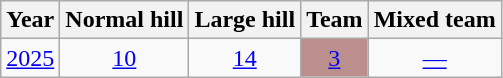<table class="wikitable" "text-align:center;">
<tr>
<th>Year</th>
<th>Normal hill</th>
<th>Large hill</th>
<th>Team</th>
<th>Mixed team</th>
</tr>
<tr align=center>
<td><a href='#'>2025</a></td>
<td><a href='#'>10</a></td>
<td><a href='#'>14</a></td>
<td bgcolor=#BC8F8F><a href='#'>3</a></td>
<td><a href='#'>—</a></td>
</tr>
</table>
